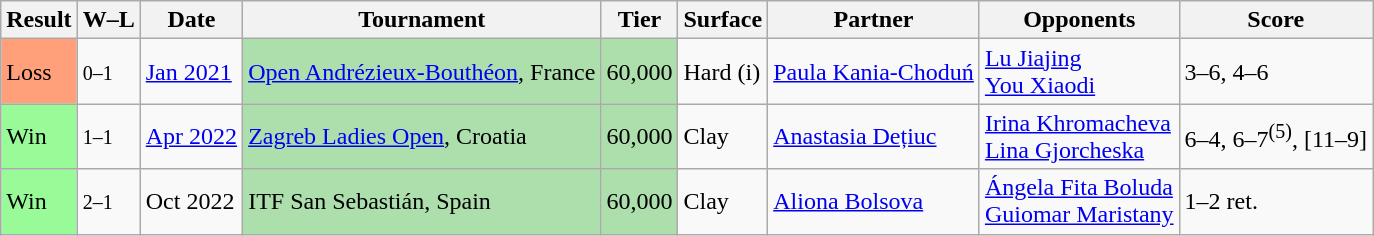<table class="sortable wikitable">
<tr>
<th>Result</th>
<th class="unsortable">W–L</th>
<th>Date</th>
<th>Tournament</th>
<th>Tier</th>
<th>Surface</th>
<th>Partner</th>
<th>Opponents</th>
<th class="unsortable">Score</th>
</tr>
<tr>
<td bgcolor=ffa07a>Loss</td>
<td><small>0–1</small></td>
<td><a href='#'>Jan 2021</a></td>
<td bgcolor=addfad><a href='#'>Open Andrézieux-Bouthéon</a>, France</td>
<td bgcolor=addfad>60,000</td>
<td>Hard (i)</td>
<td> <a href='#'>Paula Kania-Choduń</a></td>
<td> <a href='#'>Lu Jiajing</a> <br>  <a href='#'>You Xiaodi</a></td>
<td>3–6, 4–6</td>
</tr>
<tr>
<td bgcolor=98FB98>Win</td>
<td><small>1–1</small></td>
<td><a href='#'>Apr 2022</a></td>
<td bgcolor=addfad><a href='#'>Zagreb Ladies Open</a>, Croatia</td>
<td bgcolor=addfad>60,000</td>
<td>Clay</td>
<td> <a href='#'>Anastasia Dețiuc</a></td>
<td> <a href='#'>Irina Khromacheva</a> <br>  <a href='#'>Lina Gjorcheska</a></td>
<td>6–4, 6–7<sup>(5)</sup>, [11–9]</td>
</tr>
<tr>
<td bgcolor=98FB98>Win</td>
<td><small>2–1</small></td>
<td>Oct 2022</td>
<td bgcolor=addfad>ITF San Sebastián, Spain</td>
<td bgcolor=addfad>60,000</td>
<td>Clay</td>
<td> <a href='#'>Aliona Bolsova</a></td>
<td> <a href='#'>Ángela Fita Boluda</a> <br>  <a href='#'>Guiomar Maristany</a></td>
<td>1–2 ret.</td>
</tr>
</table>
